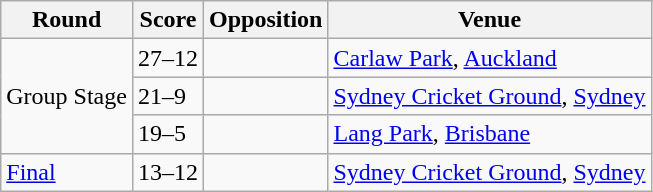<table class="wikitable">
<tr>
<th>Round</th>
<th>Score</th>
<th>Opposition</th>
<th>Venue</th>
</tr>
<tr>
<td rowspan="3">Group Stage</td>
<td>27–12</td>
<td></td>
<td><a href='#'>Carlaw Park</a>, <a href='#'>Auckland</a></td>
</tr>
<tr>
<td>21–9</td>
<td></td>
<td><a href='#'>Sydney Cricket Ground</a>, <a href='#'>Sydney</a></td>
</tr>
<tr>
<td>19–5</td>
<td></td>
<td><a href='#'>Lang Park</a>, <a href='#'>Brisbane</a></td>
</tr>
<tr>
<td><a href='#'>Final</a></td>
<td>13–12</td>
<td></td>
<td><a href='#'>Sydney Cricket Ground</a>, <a href='#'>Sydney</a></td>
</tr>
</table>
